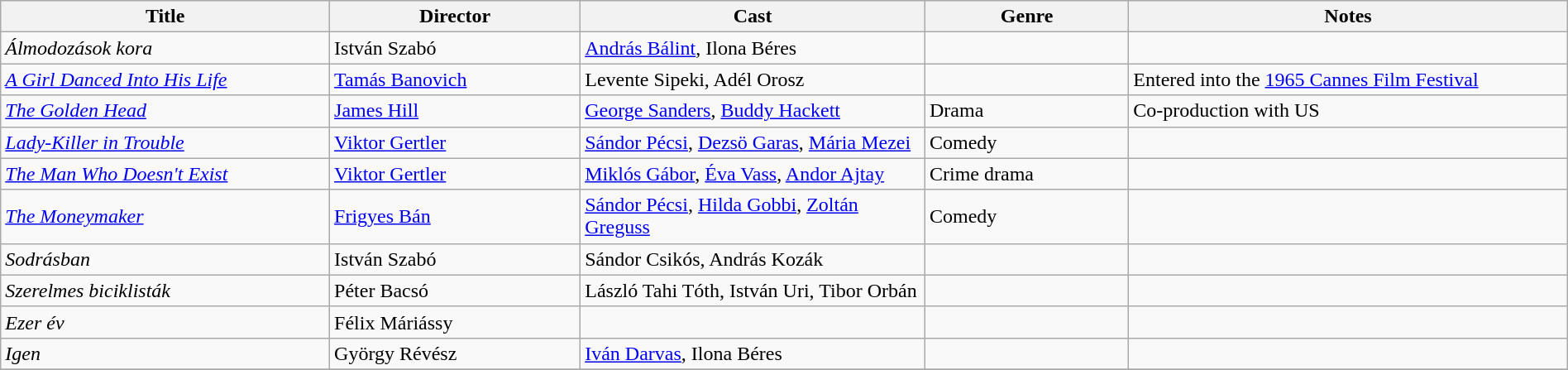<table class="wikitable" width= "100%">
<tr>
<th width=21%>Title</th>
<th width=16%>Director</th>
<th width=22%>Cast</th>
<th width=13%>Genre</th>
<th width=28%>Notes</th>
</tr>
<tr>
<td><em>Álmodozások kora</em></td>
<td>István Szabó</td>
<td><a href='#'>András Bálint</a>, Ilona Béres</td>
<td></td>
<td></td>
</tr>
<tr>
<td><em><a href='#'>A Girl Danced Into His Life</a></em></td>
<td><a href='#'>Tamás Banovich</a></td>
<td>Levente Sipeki, Adél Orosz</td>
<td></td>
<td>Entered into the <a href='#'>1965 Cannes Film Festival</a></td>
</tr>
<tr>
<td><em><a href='#'>The Golden Head</a></em></td>
<td><a href='#'>James Hill</a></td>
<td><a href='#'>George Sanders</a>, <a href='#'>Buddy Hackett</a></td>
<td>Drama</td>
<td>Co-production with US</td>
</tr>
<tr>
<td><em><a href='#'>Lady-Killer in Trouble</a></em></td>
<td><a href='#'>Viktor Gertler</a></td>
<td><a href='#'>Sándor Pécsi</a>, <a href='#'>Dezsö Garas</a>, <a href='#'>Mária Mezei</a></td>
<td>Comedy</td>
<td></td>
</tr>
<tr>
<td><em><a href='#'>The Man Who Doesn't Exist</a></em></td>
<td><a href='#'>Viktor Gertler</a></td>
<td><a href='#'>Miklós Gábor</a>, <a href='#'>Éva Vass</a>, <a href='#'>Andor Ajtay</a></td>
<td>Crime drama</td>
<td></td>
</tr>
<tr>
<td><em><a href='#'>The Moneymaker</a></em></td>
<td><a href='#'>Frigyes Bán</a></td>
<td><a href='#'>Sándor Pécsi</a>, <a href='#'>Hilda Gobbi</a>, <a href='#'>Zoltán Greguss</a></td>
<td>Comedy</td>
<td></td>
</tr>
<tr>
<td><em>Sodrásban</em></td>
<td>István Szabó</td>
<td>Sándor Csikós, András Kozák</td>
<td></td>
<td></td>
</tr>
<tr>
<td><em>Szerelmes biciklisták</em></td>
<td>Péter Bacsó</td>
<td>László Tahi Tóth, István Uri, Tibor Orbán</td>
<td></td>
<td></td>
</tr>
<tr>
<td><em>Ezer év </em></td>
<td>Félix Máriássy</td>
<td></td>
<td></td>
<td></td>
</tr>
<tr>
<td><em>Igen</em></td>
<td>György Révész</td>
<td><a href='#'>Iván Darvas</a>, Ilona Béres</td>
<td></td>
<td></td>
</tr>
<tr>
</tr>
</table>
